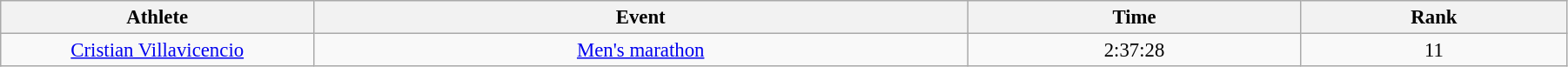<table class="wikitable" style="font-size:95%; text-align:center;" width="95%">
<tr>
<th>Athlete</th>
<th>Event</th>
<th>Time</th>
<th>Rank</th>
</tr>
<tr>
<td width=20%><a href='#'>Cristian Villavicencio</a></td>
<td><a href='#'>Men's marathon</a></td>
<td>2:37:28</td>
<td>11</td>
</tr>
</table>
